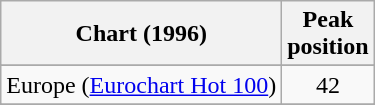<table class="wikitable sortable">
<tr>
<th>Chart (1996)</th>
<th>Peak<br>position</th>
</tr>
<tr>
</tr>
<tr>
<td>Europe (<a href='#'>Eurochart Hot 100</a>)</td>
<td align="center">42</td>
</tr>
<tr>
</tr>
<tr>
</tr>
<tr>
</tr>
<tr>
</tr>
<tr>
</tr>
<tr>
</tr>
<tr>
</tr>
<tr>
</tr>
</table>
